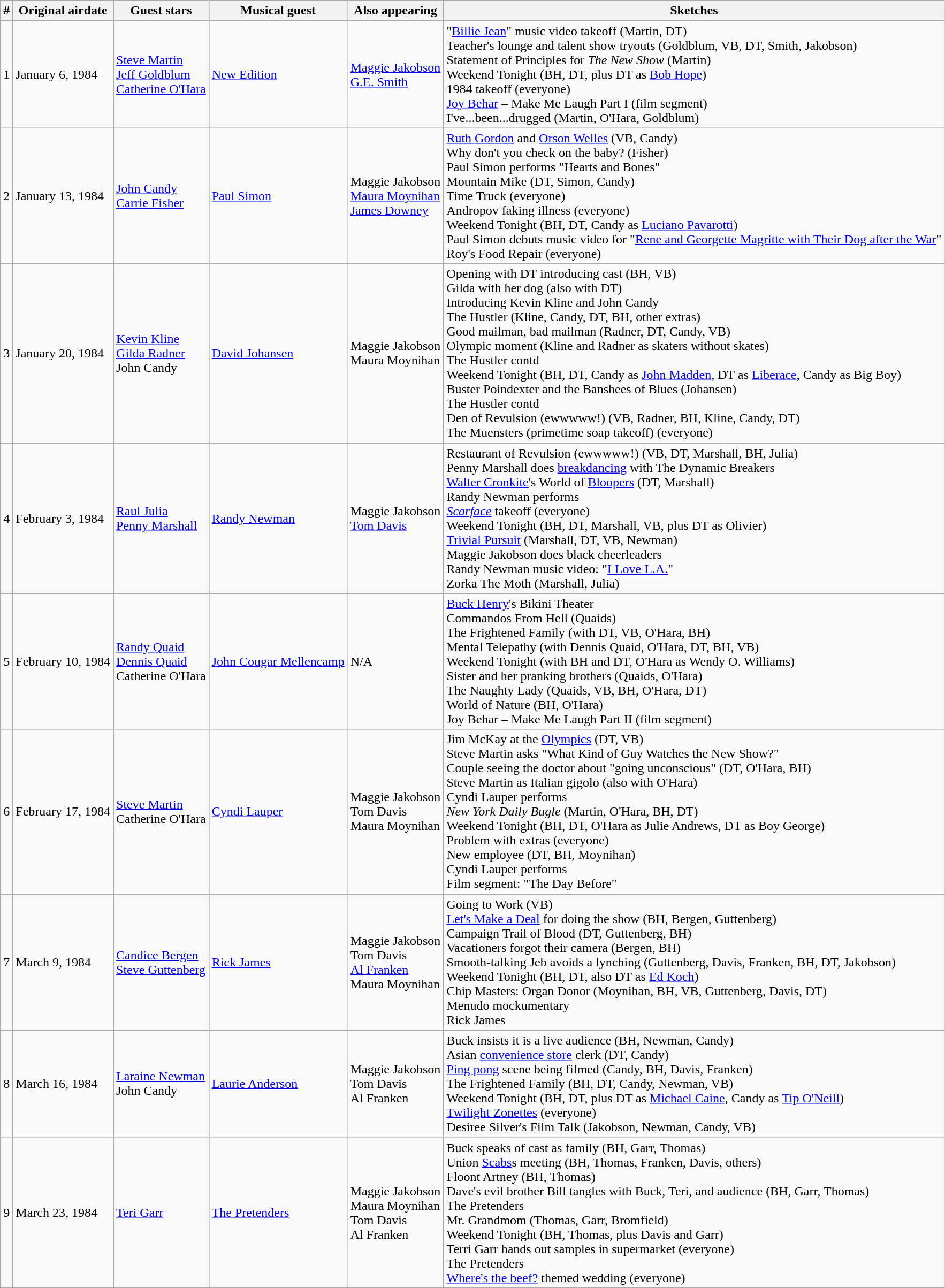<table class="wikitable">
<tr>
<th>#</th>
<th>Original airdate</th>
<th>Guest stars</th>
<th>Musical guest</th>
<th>Also appearing</th>
<th>Sketches</th>
</tr>
<tr>
<td>1</td>
<td>January 6, 1984</td>
<td><a href='#'>Steve Martin</a><br><a href='#'>Jeff Goldblum</a><br><a href='#'>Catherine O'Hara</a></td>
<td><a href='#'>New Edition</a></td>
<td><a href='#'>Maggie Jakobson</a><br><a href='#'>G.E. Smith</a></td>
<td>"<a href='#'>Billie Jean</a>" music video takeoff (Martin, DT)<br>Teacher's lounge and talent show tryouts (Goldblum, VB, DT, Smith, Jakobson)<br>Statement of Principles for <em>The New Show</em> (Martin)<br>Weekend Tonight (BH, DT, plus DT as <a href='#'>Bob Hope</a>)<br>1984 takeoff (everyone)<br><a href='#'>Joy Behar</a> – Make Me Laugh Part I (film segment)<br>I've...been...drugged (Martin, O'Hara, Goldblum)</td>
</tr>
<tr>
<td>2</td>
<td>January 13, 1984</td>
<td><a href='#'>John Candy</a><br><a href='#'>Carrie Fisher</a></td>
<td><a href='#'>Paul Simon</a></td>
<td>Maggie Jakobson<br><a href='#'>Maura Moynihan</a><br><a href='#'>James Downey</a></td>
<td><a href='#'>Ruth Gordon</a> and <a href='#'>Orson Welles</a> (VB, Candy)<br>Why don't you check on the baby? (Fisher)<br>Paul Simon performs "Hearts and Bones"<br>Mountain Mike (DT, Simon, Candy)<br>Time Truck (everyone)<br>Andropov faking illness (everyone)<br>Weekend Tonight (BH, DT, Candy as <a href='#'>Luciano Pavarotti</a>)<br>Paul Simon debuts music video for "<a href='#'>Rene and Georgette Magritte with Their Dog after the War</a>"<br>Roy's Food Repair (everyone)</td>
</tr>
<tr>
<td>3</td>
<td>January 20, 1984</td>
<td><a href='#'>Kevin Kline</a><br><a href='#'>Gilda Radner</a><br>John Candy</td>
<td><a href='#'>David Johansen</a></td>
<td>Maggie Jakobson<br>Maura Moynihan</td>
<td>Opening with DT introducing cast (BH, VB)<br>Gilda with her dog (also with DT)<br>Introducing Kevin Kline and John Candy<br>The Hustler (Kline, Candy, DT, BH, other extras)<br>Good mailman, bad mailman (Radner, DT, Candy, VB)<br>Olympic moment (Kline and Radner as skaters without skates)<br>The Hustler contd<br>Weekend Tonight (BH, DT, Candy as <a href='#'>John Madden</a>, DT as <a href='#'>Liberace</a>, Candy as Big Boy)<br>Buster Poindexter and the Banshees of Blues (Johansen)<br>The Hustler contd<br>Den of Revulsion (ewwwww!) (VB, Radner, BH, Kline, Candy, DT)<br>The Muensters (primetime soap takeoff) (everyone)</td>
</tr>
<tr>
<td>4</td>
<td>February 3, 1984</td>
<td><a href='#'>Raul Julia</a><br><a href='#'>Penny Marshall</a></td>
<td><a href='#'>Randy Newman</a></td>
<td>Maggie Jakobson<br><a href='#'>Tom Davis</a></td>
<td>Restaurant of Revulsion (ewwwww!) (VB, DT, Marshall, BH, Julia)<br>Penny Marshall does <a href='#'>breakdancing</a> with The Dynamic Breakers<br><a href='#'>Walter Cronkite</a>'s World of <a href='#'>Bloopers</a> (DT, Marshall)<br>Randy Newman performs<br><em><a href='#'>Scarface</a></em> takeoff (everyone)<br>Weekend Tonight (BH, DT, Marshall, VB, plus DT as Olivier)<br><a href='#'>Trivial Pursuit</a> (Marshall, DT, VB, Newman)<br>Maggie Jakobson does black cheerleaders<br>Randy Newman music video: "<a href='#'>I Love L.A.</a>"<br>Zorka The Moth (Marshall, Julia)</td>
</tr>
<tr>
<td>5</td>
<td>February 10, 1984</td>
<td><a href='#'>Randy Quaid</a><br><a href='#'>Dennis Quaid</a><br>Catherine O'Hara</td>
<td><a href='#'>John Cougar Mellencamp</a></td>
<td>N/A</td>
<td><a href='#'>Buck Henry</a>'s Bikini Theater<br>Commandos From Hell (Quaids)<br>The Frightened Family (with DT, VB, O'Hara, BH)<br>Mental Telepathy (with Dennis Quaid, O'Hara, DT, BH, VB)<br>Weekend Tonight (with BH and DT, O'Hara as Wendy O. Williams)<br>Sister and her pranking brothers (Quaids, O'Hara)<br>The Naughty Lady (Quaids, VB, BH, O'Hara, DT)<br>World of Nature (BH, O'Hara)<br>Joy Behar – Make Me Laugh Part II (film segment)</td>
</tr>
<tr>
<td>6</td>
<td>February 17, 1984</td>
<td><a href='#'>Steve Martin</a><br>Catherine O'Hara</td>
<td><a href='#'>Cyndi Lauper</a></td>
<td>Maggie Jakobson<br>Tom Davis<br>Maura Moynihan</td>
<td>Jim McKay at the <a href='#'>Olympics</a> (DT, VB)<br>Steve Martin asks "What Kind of Guy Watches the New Show?"<br>Couple seeing the doctor about "going unconscious" (DT, O'Hara, BH)<br>Steve Martin as Italian gigolo (also with O'Hara)<br>Cyndi Lauper performs<br><em>New York Daily Bugle</em> (Martin, O'Hara, BH, DT)<br>Weekend Tonight (BH, DT, O'Hara as Julie Andrews, DT as Boy George)<br>Problem with extras (everyone)<br>New employee (DT, BH, Moynihan)<br>Cyndi Lauper performs<br>Film segment: "The Day Before"</td>
</tr>
<tr>
<td>7</td>
<td>March 9, 1984</td>
<td><a href='#'>Candice Bergen</a><br><a href='#'>Steve Guttenberg</a></td>
<td><a href='#'>Rick James</a></td>
<td>Maggie Jakobson<br>Tom Davis<br><a href='#'>Al Franken</a><br>Maura Moynihan</td>
<td>Going to Work (VB)<br><a href='#'>Let's Make a Deal</a> for doing the show (BH, Bergen, Guttenberg)<br>Campaign Trail of Blood (DT, Guttenberg, BH)<br>Vacationers forgot their camera (Bergen, BH)<br>Smooth-talking Jeb avoids a lynching (Guttenberg, Davis, Franken, BH, DT, Jakobson)<br>Weekend Tonight (BH, DT, also DT as <a href='#'>Ed Koch</a>)<br>Chip Masters: Organ Donor (Moynihan, BH, VB, Guttenberg, Davis, DT)<br>Menudo mockumentary<br>Rick James</td>
</tr>
<tr>
<td>8</td>
<td>March 16, 1984</td>
<td><a href='#'>Laraine Newman</a><br>John Candy</td>
<td><a href='#'>Laurie Anderson</a></td>
<td>Maggie Jakobson<br>Tom Davis<br>Al Franken</td>
<td>Buck insists it is a live audience (BH, Newman, Candy)<br>Asian <a href='#'>convenience store</a> clerk (DT, Candy)<br><a href='#'>Ping pong</a> scene being filmed (Candy, BH, Davis, Franken)<br>The Frightened Family (BH, DT, Candy, Newman, VB)<br>Weekend Tonight (BH, DT, plus DT as <a href='#'>Michael Caine</a>, Candy as <a href='#'>Tip O'Neill</a>)<br><a href='#'>Twilight Zonettes</a> (everyone)<br>Desiree Silver's Film Talk (Jakobson, Newman, Candy, VB)</td>
</tr>
<tr>
<td>9</td>
<td>March 23, 1984</td>
<td><a href='#'>Teri Garr</a></td>
<td><a href='#'>The Pretenders</a></td>
<td>Maggie Jakobson<br>Maura Moynihan<br>Tom Davis<br>Al Franken</td>
<td>Buck speaks of cast as family (BH, Garr, Thomas)<br>Union <a href='#'>Scabs</a>s meeting (BH, Thomas, Franken, Davis, others)<br>Floont Artney (BH, Thomas)<br>Dave's evil brother Bill tangles with Buck, Teri, and audience (BH, Garr, Thomas) <br>The Pretenders<br>Mr. Grandmom (Thomas, Garr, Bromfield)<br>Weekend Tonight (BH, Thomas, plus Davis and Garr)<br>Terri Garr hands out samples in supermarket (everyone)<br>The Pretenders<br><a href='#'>Where's the beef?</a> themed wedding (everyone)</td>
</tr>
</table>
